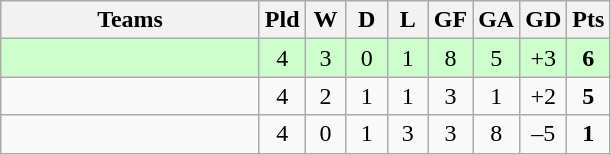<table class="wikitable" style="text-align: center;">
<tr>
<th width=165>Teams</th>
<th width=20>Pld</th>
<th width=20>W</th>
<th width=20>D</th>
<th width=20>L</th>
<th width=20>GF</th>
<th width=20>GA</th>
<th width=20>GD</th>
<th width=20>Pts</th>
</tr>
<tr align=center style="background:#ccffcc;">
<td style="text-align:left;"></td>
<td>4</td>
<td>3</td>
<td>0</td>
<td>1</td>
<td>8</td>
<td>5</td>
<td>+3</td>
<td><strong>6</strong></td>
</tr>
<tr align=center>
<td style="text-align:left;"></td>
<td>4</td>
<td>2</td>
<td>1</td>
<td>1</td>
<td>3</td>
<td>1</td>
<td>+2</td>
<td><strong>5</strong></td>
</tr>
<tr align=center>
<td style="text-align:left;"></td>
<td>4</td>
<td>0</td>
<td>1</td>
<td>3</td>
<td>3</td>
<td>8</td>
<td>–5</td>
<td><strong>1</strong></td>
</tr>
</table>
